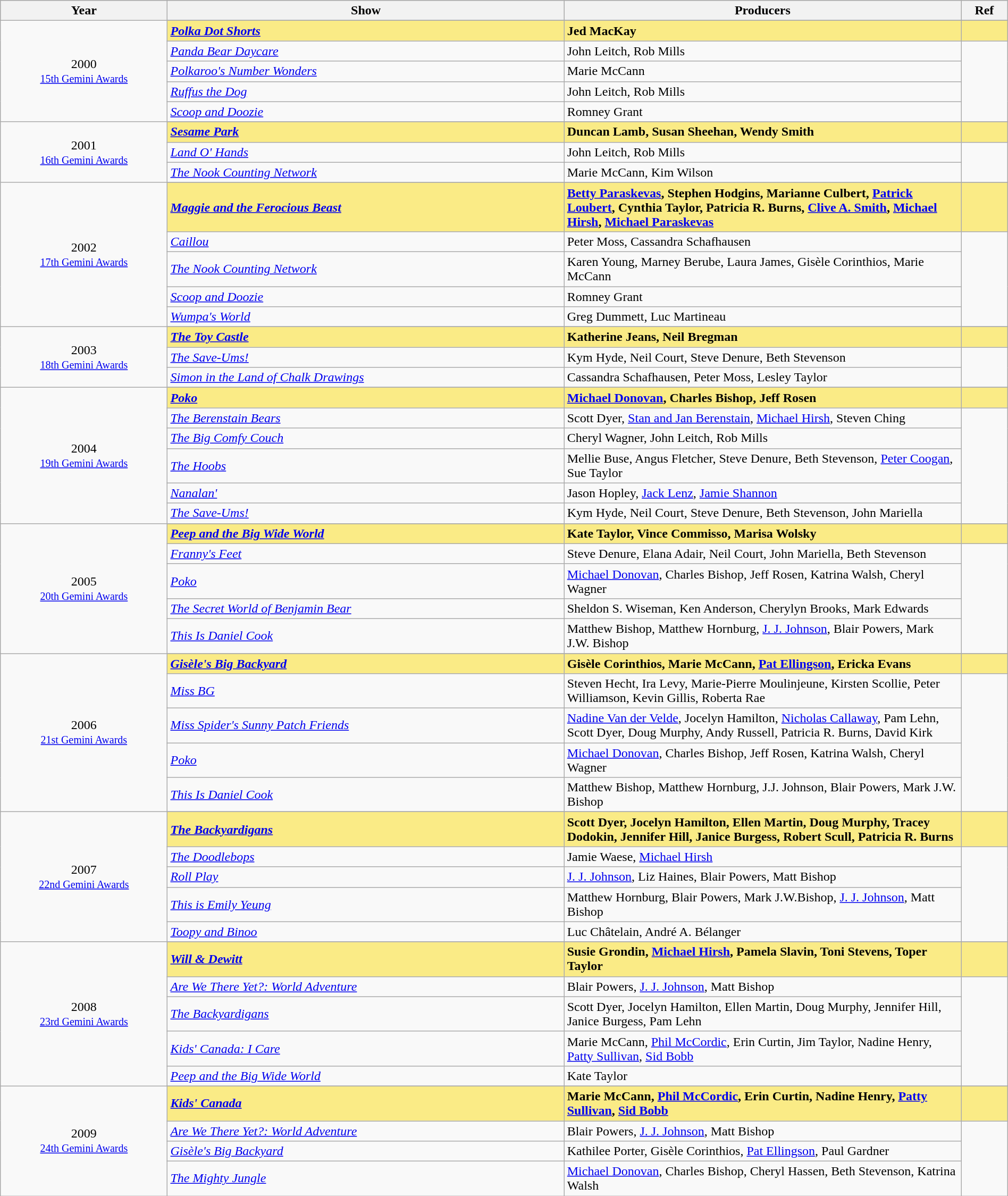<table class="wikitable" style="width:100%;">
<tr style="background:#bebebe;">
<th style="width:8%;">Year</th>
<th style="width:19%;">Show</th>
<th style="width:19%;">Producers</th>
<th style="width:2%;">Ref</th>
</tr>
<tr>
<td rowspan="6" align="center">2000 <br> <small><a href='#'>15th Gemini Awards</a></small></td>
</tr>
<tr style="background:#FAEB86;">
<td><strong><em><a href='#'>Polka Dot Shorts</a></em></strong></td>
<td><strong>Jed MacKay</strong></td>
<td></td>
</tr>
<tr>
<td><em><a href='#'>Panda Bear Daycare</a></em></td>
<td>John Leitch, Rob Mills</td>
<td rowspan=4></td>
</tr>
<tr>
<td><em><a href='#'>Polkaroo's Number Wonders</a></em></td>
<td>Marie McCann</td>
</tr>
<tr>
<td><em><a href='#'>Ruffus the Dog</a></em></td>
<td>John Leitch, Rob Mills</td>
</tr>
<tr>
<td><em><a href='#'>Scoop and Doozie</a></em></td>
<td>Romney Grant</td>
</tr>
<tr>
<td rowspan="4" align="center">2001 <br> <small><a href='#'>16th Gemini Awards</a></small></td>
</tr>
<tr style="background:#FAEB86;">
<td><strong><em><a href='#'>Sesame Park</a></em></strong></td>
<td><strong>Duncan Lamb, Susan Sheehan, Wendy Smith</strong></td>
<td></td>
</tr>
<tr>
<td><em><a href='#'>Land O' Hands</a></em></td>
<td>John Leitch, Rob Mills</td>
<td rowspan=2></td>
</tr>
<tr>
<td><em><a href='#'>The Nook Counting Network</a></em></td>
<td>Marie McCann, Kim Wilson</td>
</tr>
<tr>
<td rowspan="6" align="center">2002 <br> <small><a href='#'>17th Gemini Awards</a></small></td>
</tr>
<tr style="background:#FAEB86;">
<td><strong><em><a href='#'>Maggie and the Ferocious Beast</a></em></strong></td>
<td><strong><a href='#'>Betty Paraskevas</a>, Stephen Hodgins, Marianne Culbert, <a href='#'>Patrick Loubert</a>, Cynthia Taylor, Patricia R. Burns, <a href='#'>Clive A. Smith</a>, <a href='#'>Michael Hirsh</a>, <a href='#'>Michael Paraskevas</a></strong></td>
<td></td>
</tr>
<tr>
<td><em><a href='#'>Caillou</a></em></td>
<td>Peter Moss, Cassandra Schafhausen</td>
<td rowspan=4></td>
</tr>
<tr>
<td><em><a href='#'>The Nook Counting Network</a></em></td>
<td>Karen Young, Marney Berube, Laura James, Gisèle Corinthios, Marie McCann</td>
</tr>
<tr>
<td><em><a href='#'>Scoop and Doozie</a></em></td>
<td>Romney Grant</td>
</tr>
<tr>
<td><em><a href='#'>Wumpa's World</a></em></td>
<td>Greg Dummett, Luc Martineau</td>
</tr>
<tr>
<td rowspan="4" align="center">2003 <br> <small><a href='#'>18th Gemini Awards</a></small></td>
</tr>
<tr style="background:#FAEB86;">
<td><strong><em><a href='#'>The Toy Castle</a></em></strong></td>
<td><strong>Katherine Jeans, Neil Bregman</strong></td>
<td></td>
</tr>
<tr>
<td><em><a href='#'>The Save-Ums!</a></em></td>
<td>Kym Hyde, Neil Court, Steve Denure, Beth Stevenson</td>
<td rowspan=2></td>
</tr>
<tr>
<td><em><a href='#'>Simon in the Land of Chalk Drawings</a></em></td>
<td>Cassandra Schafhausen, Peter Moss, Lesley Taylor</td>
</tr>
<tr>
<td rowspan="7" align="center">2004 <br> <small><a href='#'>19th Gemini Awards</a></small></td>
</tr>
<tr style="background:#FAEB86;">
<td><strong><em><a href='#'>Poko</a></em></strong></td>
<td><strong><a href='#'>Michael Donovan</a>, Charles Bishop, Jeff Rosen</strong></td>
<td></td>
</tr>
<tr>
<td><em><a href='#'>The Berenstain Bears</a></em></td>
<td>Scott Dyer, <a href='#'>Stan and Jan Berenstain</a>, <a href='#'>Michael Hirsh</a>, Steven Ching</td>
<td rowspan=5></td>
</tr>
<tr>
<td><em><a href='#'>The Big Comfy Couch</a></em></td>
<td>Cheryl Wagner, John Leitch, Rob Mills</td>
</tr>
<tr>
<td><em><a href='#'>The Hoobs</a></em></td>
<td>Mellie Buse, Angus Fletcher, Steve Denure, Beth Stevenson, <a href='#'>Peter Coogan</a>, Sue Taylor</td>
</tr>
<tr>
<td><em><a href='#'>Nanalan'</a></em></td>
<td>Jason Hopley, <a href='#'>Jack Lenz</a>, <a href='#'>Jamie Shannon</a></td>
</tr>
<tr>
<td><em><a href='#'>The Save-Ums!</a></em></td>
<td>Kym Hyde, Neil Court, Steve Denure, Beth Stevenson, John Mariella</td>
</tr>
<tr>
<td rowspan="6" align="center">2005 <br> <small><a href='#'>20th Gemini Awards</a></small></td>
</tr>
<tr style="background:#FAEB86;">
<td><strong><em><a href='#'>Peep and the Big Wide World</a></em></strong></td>
<td><strong>Kate Taylor, Vince Commisso, Marisa Wolsky</strong></td>
<td></td>
</tr>
<tr>
<td><em><a href='#'>Franny's Feet</a></em></td>
<td>Steve Denure, Elana Adair, Neil Court, John Mariella, Beth Stevenson</td>
<td rowspan=4></td>
</tr>
<tr>
<td><em><a href='#'>Poko</a></em></td>
<td><a href='#'>Michael Donovan</a>, Charles Bishop, Jeff Rosen, Katrina Walsh, Cheryl Wagner</td>
</tr>
<tr>
<td><em><a href='#'>The Secret World of Benjamin Bear</a></em></td>
<td>Sheldon S. Wiseman, Ken Anderson, Cherylyn Brooks, Mark Edwards</td>
</tr>
<tr>
<td><em><a href='#'>This Is Daniel Cook</a></em></td>
<td>Matthew Bishop, Matthew Hornburg, <a href='#'>J. J. Johnson</a>, Blair Powers, Mark J.W. Bishop</td>
</tr>
<tr>
<td rowspan="6" align="center">2006 <br> <small><a href='#'>21st Gemini Awards</a></small></td>
</tr>
<tr style="background:#FAEB86;">
<td><strong><em><a href='#'>Gisèle's Big Backyard</a></em></strong></td>
<td><strong>Gisèle Corinthios, Marie McCann, <a href='#'>Pat Ellingson</a>, Ericka Evans</strong></td>
<td></td>
</tr>
<tr>
<td><em><a href='#'>Miss BG</a></em></td>
<td>Steven Hecht, Ira Levy, Marie-Pierre Moulinjeune, Kirsten Scollie, Peter Williamson, Kevin Gillis, Roberta Rae</td>
<td rowspan=4></td>
</tr>
<tr>
<td><em><a href='#'>Miss Spider's Sunny Patch Friends</a></em></td>
<td><a href='#'>Nadine Van der Velde</a>, Jocelyn Hamilton, <a href='#'>Nicholas Callaway</a>, Pam Lehn, Scott Dyer, Doug Murphy, Andy Russell, Patricia R. Burns, David Kirk</td>
</tr>
<tr>
<td><em><a href='#'>Poko</a></em></td>
<td><a href='#'>Michael Donovan</a>, Charles Bishop, Jeff Rosen, Katrina Walsh, Cheryl Wagner</td>
</tr>
<tr>
<td><em><a href='#'>This Is Daniel Cook</a></em></td>
<td>Matthew Bishop, Matthew Hornburg, J.J. Johnson, Blair Powers, Mark J.W. Bishop</td>
</tr>
<tr>
<td rowspan="6" align="center">2007 <br> <small><a href='#'>22nd Gemini Awards</a></small></td>
</tr>
<tr style="background:#FAEB86;">
<td><strong><em><a href='#'>The Backyardigans</a></em></strong></td>
<td><strong>Scott Dyer, Jocelyn Hamilton, Ellen Martin, Doug Murphy, Tracey Dodokin, Jennifer Hill, Janice Burgess, Robert Scull, Patricia R. Burns</strong></td>
<td></td>
</tr>
<tr>
<td><em><a href='#'>The Doodlebops</a></em></td>
<td>Jamie Waese, <a href='#'>Michael Hirsh</a></td>
<td rowspan=4></td>
</tr>
<tr>
<td><em><a href='#'>Roll Play</a></em></td>
<td><a href='#'>J. J. Johnson</a>, Liz Haines, Blair Powers, Matt Bishop</td>
</tr>
<tr>
<td><em><a href='#'>This is Emily Yeung</a></em></td>
<td>Matthew Hornburg, Blair Powers, Mark J.W.Bishop, <a href='#'>J. J. Johnson</a>, Matt Bishop</td>
</tr>
<tr>
<td><em><a href='#'>Toopy and Binoo</a></em></td>
<td>Luc Châtelain, André A. Bélanger</td>
</tr>
<tr>
<td rowspan="6" align="center">2008 <br> <small><a href='#'>23rd Gemini Awards</a></small></td>
</tr>
<tr style="background:#FAEB86;">
<td><strong><em><a href='#'>Will & Dewitt</a></em></strong></td>
<td><strong>Susie Grondin, <a href='#'>Michael Hirsh</a>, Pamela Slavin, Toni Stevens, Toper Taylor</strong></td>
<td></td>
</tr>
<tr>
<td><em><a href='#'>Are We There Yet?: World Adventure</a></em></td>
<td>Blair Powers, <a href='#'>J. J. Johnson</a>, Matt Bishop</td>
<td rowspan=4></td>
</tr>
<tr>
<td><em><a href='#'>The Backyardigans</a></em></td>
<td>Scott Dyer, Jocelyn Hamilton, Ellen Martin, Doug Murphy, Jennifer Hill, Janice Burgess, Pam Lehn</td>
</tr>
<tr>
<td><em><a href='#'>Kids' Canada: I Care</a></em></td>
<td>Marie McCann, <a href='#'>Phil McCordic</a>, Erin Curtin, Jim Taylor, Nadine Henry, <a href='#'>Patty Sullivan</a>, <a href='#'>Sid Bobb</a></td>
</tr>
<tr>
<td><em><a href='#'>Peep and the Big Wide World</a></em></td>
<td>Kate Taylor</td>
</tr>
<tr>
<td rowspan="5" align="center">2009 <br> <small><a href='#'>24th Gemini Awards</a></small></td>
</tr>
<tr style="background:#FAEB86;">
<td><strong><em><a href='#'>Kids' Canada</a></em></strong></td>
<td><strong>Marie McCann, <a href='#'>Phil McCordic</a>, Erin Curtin, Nadine Henry, <a href='#'>Patty Sullivan</a>, <a href='#'>Sid Bobb</a></strong></td>
<td></td>
</tr>
<tr>
<td><em><a href='#'>Are We There Yet?: World Adventure</a></em></td>
<td>Blair Powers, <a href='#'>J. J. Johnson</a>, Matt Bishop</td>
<td rowspan=3></td>
</tr>
<tr>
<td><em><a href='#'>Gisèle's Big Backyard</a></em></td>
<td>Kathilee Porter, Gisèle Corinthios, <a href='#'>Pat Ellingson</a>, Paul Gardner</td>
</tr>
<tr>
<td><em><a href='#'>The Mighty Jungle</a></em></td>
<td><a href='#'>Michael Donovan</a>, Charles Bishop, Cheryl Hassen, Beth Stevenson, Katrina Walsh</td>
</tr>
</table>
